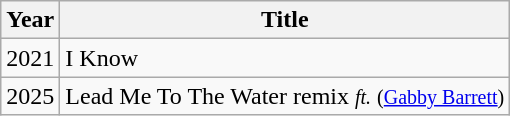<table class="wikitable">
<tr>
<th>Year</th>
<th>Title</th>
</tr>
<tr>
<td>2021</td>
<td>I Know</td>
</tr>
<tr>
<td>2025</td>
<td>Lead Me To The Water remix <em><small>ft.</small></em> <small>(<a href='#'>Gabby Barrett</a>)</small></td>
</tr>
</table>
